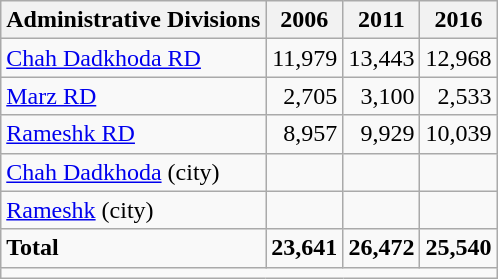<table class="wikitable">
<tr>
<th>Administrative Divisions</th>
<th>2006</th>
<th>2011</th>
<th>2016</th>
</tr>
<tr>
<td><a href='#'>Chah Dadkhoda RD</a></td>
<td style="text-align: right;">11,979</td>
<td style="text-align: right;">13,443</td>
<td style="text-align: right;">12,968</td>
</tr>
<tr>
<td><a href='#'>Marz RD</a></td>
<td style="text-align: right;">2,705</td>
<td style="text-align: right;">3,100</td>
<td style="text-align: right;">2,533</td>
</tr>
<tr>
<td><a href='#'>Rameshk RD</a></td>
<td style="text-align: right;">8,957</td>
<td style="text-align: right;">9,929</td>
<td style="text-align: right;">10,039</td>
</tr>
<tr>
<td><a href='#'>Chah Dadkhoda</a> (city)</td>
<td style="text-align: right;"></td>
<td style="text-align: right;"></td>
<td style="text-align: right;"></td>
</tr>
<tr>
<td><a href='#'>Rameshk</a> (city)</td>
<td style="text-align: right;"></td>
<td style="text-align: right;"></td>
<td style="text-align: right;"></td>
</tr>
<tr>
<td><strong>Total</strong></td>
<td style="text-align: right;"><strong>23,641</strong></td>
<td style="text-align: right;"><strong>26,472</strong></td>
<td style="text-align: right;"><strong>25,540</strong></td>
</tr>
<tr>
<td colspan=4></td>
</tr>
</table>
